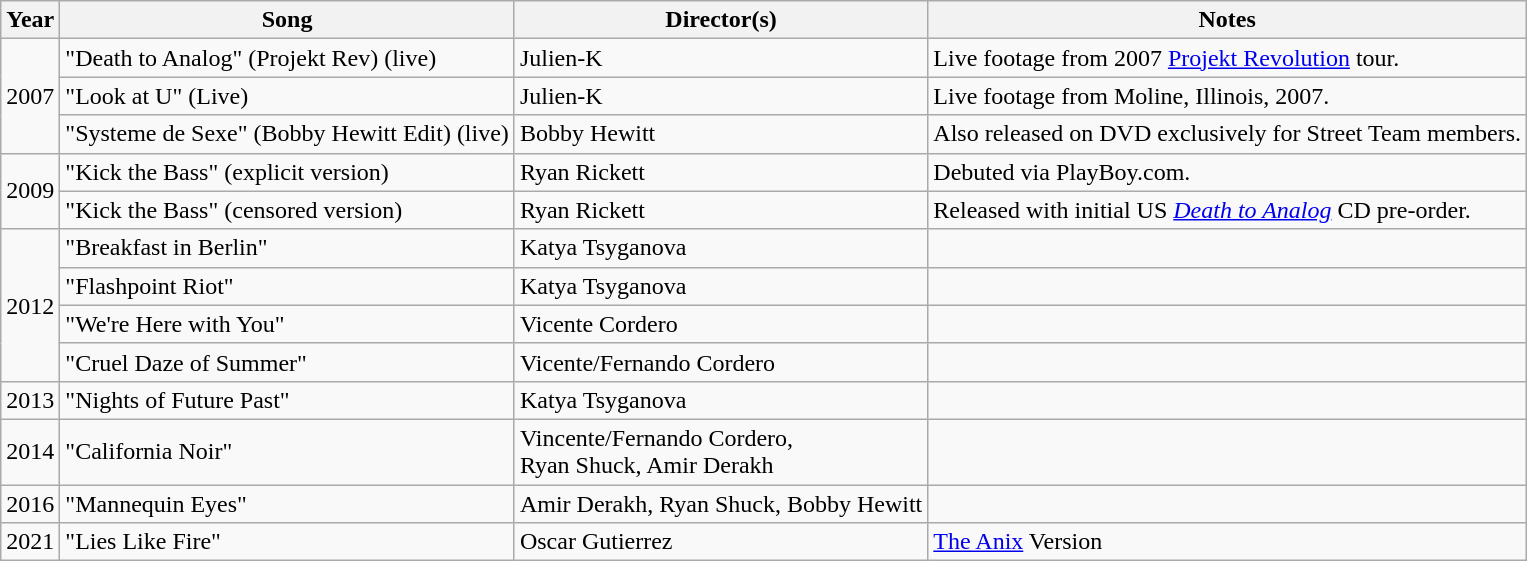<table class="wikitable">
<tr>
<th>Year</th>
<th>Song</th>
<th>Director(s)</th>
<th>Notes</th>
</tr>
<tr>
<td rowspan="3" style="text-align:center;">2007</td>
<td>"Death to Analog" (Projekt Rev) (live)</td>
<td>Julien-K</td>
<td>Live footage from 2007 <a href='#'>Projekt Revolution</a> tour.</td>
</tr>
<tr>
<td>"Look at U" (Live)</td>
<td>Julien-K</td>
<td>Live footage from Moline, Illinois, 2007.</td>
</tr>
<tr>
<td>"Systeme de Sexe" (Bobby Hewitt Edit) (live)</td>
<td>Bobby Hewitt</td>
<td>Also released on DVD exclusively for Street Team members.</td>
</tr>
<tr>
<td rowspan="2" style="text-align:center;">2009</td>
<td>"Kick the Bass" (explicit version)</td>
<td>Ryan Rickett</td>
<td>Debuted via PlayBoy.com.</td>
</tr>
<tr>
<td>"Kick the Bass" (censored version)</td>
<td>Ryan Rickett</td>
<td>Released with initial US <em><a href='#'>Death to Analog</a></em> CD pre-order.</td>
</tr>
<tr>
<td rowspan="4" style="text-align:center;">2012</td>
<td>"Breakfast in Berlin"</td>
<td>Katya Tsyganova</td>
<td></td>
</tr>
<tr>
<td>"Flashpoint Riot"</td>
<td>Katya Tsyganova</td>
<td></td>
</tr>
<tr>
<td>"We're Here with You"</td>
<td>Vicente Cordero</td>
<td></td>
</tr>
<tr>
<td>"Cruel Daze of Summer"</td>
<td>Vicente/Fernando Cordero</td>
<td></td>
</tr>
<tr>
<td style="text-align:center;">2013</td>
<td>"Nights of Future Past"</td>
<td>Katya Tsyganova</td>
<td></td>
</tr>
<tr>
<td style="text-align:center;">2014</td>
<td>"California Noir"</td>
<td>Vincente/Fernando Cordero,<br>Ryan Shuck, Amir Derakh</td>
<td></td>
</tr>
<tr>
<td style="text-align:center;">2016</td>
<td>"Mannequin Eyes"</td>
<td>Amir Derakh, Ryan Shuck, Bobby Hewitt</td>
<td></td>
</tr>
<tr>
<td style="text-align:center;">2021</td>
<td>"Lies Like Fire"</td>
<td>Oscar Gutierrez</td>
<td><a href='#'>The Anix</a> Version</td>
</tr>
</table>
